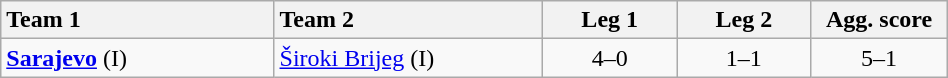<table class="wikitable" style="width:50%">
<tr>
<th style="width:195px; text-align:left">Team 1</th>
<th style="width:195px; text-align:left">Team 2</th>
<th style="width:92px; text-align:center">Leg 1</th>
<th style="width:92px; text-align:center">Leg 2</th>
<th style="width:92px; text-align:center">Agg. score</th>
</tr>
<tr>
<td><strong><a href='#'>Sarajevo</a></strong> (I)</td>
<td><a href='#'>Široki Brijeg</a> (I)</td>
<td style="text-align:center">4–0</td>
<td style="text-align:center">1–1</td>
<td style="text-align:center">5–1</td>
</tr>
</table>
